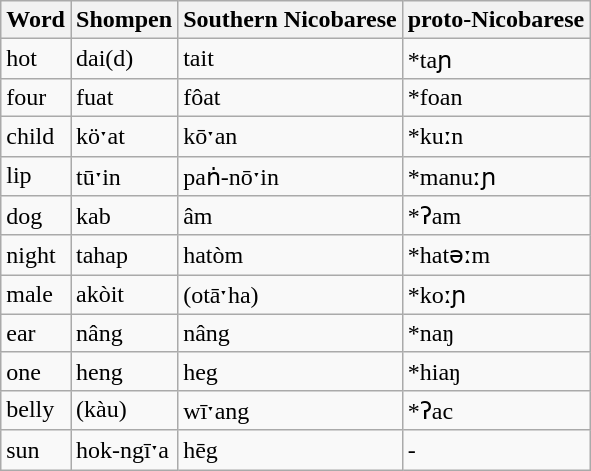<table class="wikitable">
<tr>
<th>Word</th>
<th>Shompen</th>
<th>Southern Nicobarese</th>
<th>proto-Nicobarese</th>
</tr>
<tr>
<td>hot</td>
<td>dai(d)</td>
<td>tait</td>
<td>*taɲ</td>
</tr>
<tr>
<td>four</td>
<td>fuat</td>
<td>fôat</td>
<td>*foan</td>
</tr>
<tr>
<td>child</td>
<td>köˑat</td>
<td>kōˑan</td>
<td>*kuːn</td>
</tr>
<tr>
<td>lip</td>
<td>tūˑin</td>
<td>paṅ-nōˑin</td>
<td>*manuːɲ</td>
</tr>
<tr>
<td>dog</td>
<td>kab</td>
<td>âm</td>
<td>*ʔam</td>
</tr>
<tr>
<td>night</td>
<td>tahap</td>
<td>hatòm</td>
<td>*hatəːm</td>
</tr>
<tr>
<td>male</td>
<td>akòit</td>
<td>(otāˑha)</td>
<td>*koːɲ</td>
</tr>
<tr>
<td>ear</td>
<td>nâng</td>
<td>nâng</td>
<td>*naŋ</td>
</tr>
<tr>
<td>one</td>
<td>heng</td>
<td>heg</td>
<td>*hiaŋ</td>
</tr>
<tr>
<td>belly</td>
<td>(kàu)</td>
<td>wīˑang</td>
<td>*ʔac</td>
</tr>
<tr>
<td>sun</td>
<td>hok-ngīˑa</td>
<td>hēg</td>
<td>-</td>
</tr>
</table>
